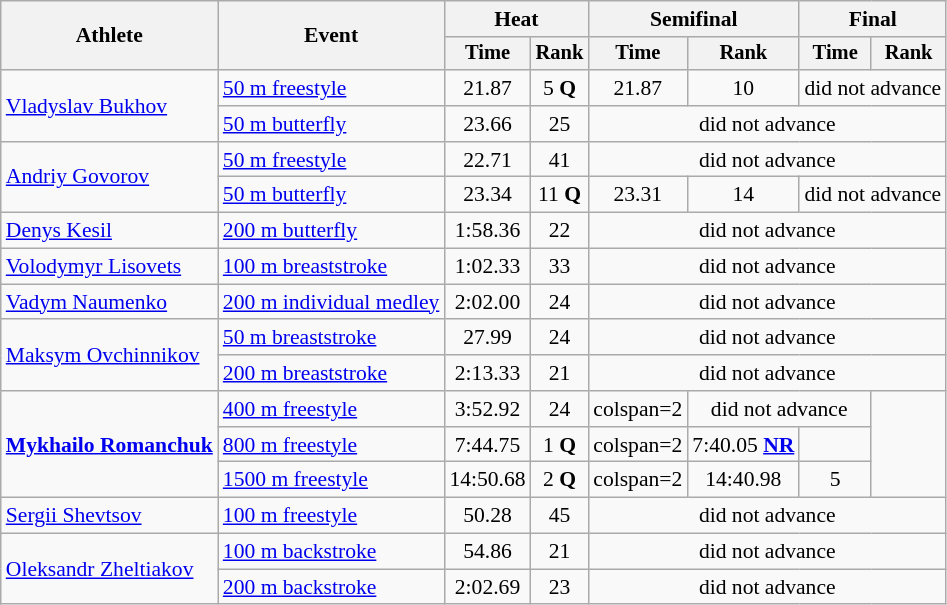<table class=wikitable style="font-size:90%">
<tr>
<th rowspan="2">Athlete</th>
<th rowspan="2">Event</th>
<th colspan="2">Heat</th>
<th colspan="2">Semifinal</th>
<th colspan="2">Final</th>
</tr>
<tr style="font-size:95%">
<th>Time</th>
<th>Rank</th>
<th>Time</th>
<th>Rank</th>
<th>Time</th>
<th>Rank</th>
</tr>
<tr style="text-align:center">
<td style="text-align:left" rowspan=2><a href='#'>Vladyslav Bukhov</a></td>
<td style="text-align:left"><a href='#'>50 m freestyle</a></td>
<td>21.87</td>
<td>5 <strong>Q</strong></td>
<td>21.87</td>
<td>10</td>
<td colspan=2>did not advance</td>
</tr>
<tr style="text-align:center">
<td style="text-align:left"><a href='#'>50 m butterfly</a></td>
<td>23.66</td>
<td>25</td>
<td colspan=4>did not advance</td>
</tr>
<tr style="text-align:center">
<td style="text-align:left" rowspan=2><a href='#'>Andriy Govorov</a></td>
<td style="text-align:left"><a href='#'>50 m freestyle</a></td>
<td>22.71</td>
<td>41</td>
<td colspan=4>did not advance</td>
</tr>
<tr style="text-align:center">
<td style="text-align:left"><a href='#'>50 m butterfly</a></td>
<td>23.34</td>
<td>11 <strong>Q</strong></td>
<td>23.31</td>
<td>14</td>
<td colspan=2>did not advance</td>
</tr>
<tr style="text-align:center">
<td style="text-align:left"><a href='#'>Denys Kesil</a></td>
<td style="text-align:left"><a href='#'>200 m butterfly</a></td>
<td>1:58.36</td>
<td>22</td>
<td colspan=4>did not advance</td>
</tr>
<tr style="text-align:center">
<td style="text-align:left"><a href='#'>Volodymyr Lisovets</a></td>
<td style="text-align:left"><a href='#'>100 m breaststroke</a></td>
<td>1:02.33</td>
<td>33</td>
<td colspan=4>did not advance</td>
</tr>
<tr style="text-align:center">
<td style="text-align:left"><a href='#'>Vadym Naumenko</a></td>
<td style="text-align:left"><a href='#'>200 m individual medley</a></td>
<td>2:02.00</td>
<td>24</td>
<td colspan=4>did not advance</td>
</tr>
<tr style="text-align:center">
<td style="text-align:left" rowspan=2><a href='#'>Maksym Ovchinnikov</a></td>
<td style="text-align:left"><a href='#'>50 m breaststroke</a></td>
<td>27.99</td>
<td>24</td>
<td colspan=4>did not advance</td>
</tr>
<tr style="text-align:center">
<td style="text-align:left"><a href='#'>200 m breaststroke</a></td>
<td>2:13.33</td>
<td>21</td>
<td colspan=4>did not advance</td>
</tr>
<tr style="text-align:center">
<td style="text-align:left" rowspan=3><strong><a href='#'>Mykhailo Romanchuk</a></strong></td>
<td style="text-align:left"><a href='#'>400 m freestyle</a></td>
<td>3:52.92</td>
<td>24</td>
<td>colspan=2 </td>
<td colspan=2>did not advance</td>
</tr>
<tr style="text-align:center">
<td style="text-align:left"><a href='#'>800 m freestyle</a></td>
<td>7:44.75</td>
<td>1 <strong>Q</strong></td>
<td>colspan=2 </td>
<td>7:40.05 <strong><a href='#'>NR</a></strong></td>
<td></td>
</tr>
<tr style="text-align:center">
<td style="text-align:left"><a href='#'>1500 m freestyle</a></td>
<td>14:50.68</td>
<td>2 <strong>Q</strong></td>
<td>colspan=2 </td>
<td>14:40.98</td>
<td>5</td>
</tr>
<tr style="text-align:center">
<td style="text-align:left"><a href='#'>Sergii Shevtsov</a></td>
<td style="text-align:left"><a href='#'>100 m freestyle</a></td>
<td>50.28</td>
<td>45</td>
<td colspan=4>did not advance</td>
</tr>
<tr style="text-align:center">
<td style="text-align:left" rowspan=2><a href='#'>Oleksandr Zheltiakov</a></td>
<td style="text-align:left"><a href='#'>100 m backstroke</a></td>
<td>54.86</td>
<td>21</td>
<td colspan=4>did not advance</td>
</tr>
<tr style="text-align:center">
<td style="text-align:left"><a href='#'>200 m backstroke</a></td>
<td>2:02.69</td>
<td>23</td>
<td colspan=4>did not advance</td>
</tr>
</table>
